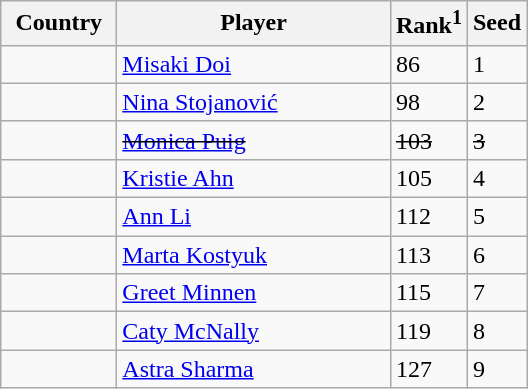<table class="sortable wikitable">
<tr>
<th width="70">Country</th>
<th width="175">Player</th>
<th>Rank<sup>1</sup></th>
<th>Seed</th>
</tr>
<tr>
<td></td>
<td><a href='#'>Misaki Doi</a></td>
<td>86</td>
<td>1</td>
</tr>
<tr>
<td></td>
<td><a href='#'>Nina Stojanović</a></td>
<td>98</td>
<td>2</td>
</tr>
<tr>
<td><s></s></td>
<td><s><a href='#'>Monica Puig</a></s></td>
<td><s>103</s></td>
<td><s>3</s></td>
</tr>
<tr>
<td></td>
<td><a href='#'>Kristie Ahn</a></td>
<td>105</td>
<td>4</td>
</tr>
<tr>
<td></td>
<td><a href='#'>Ann Li</a></td>
<td>112</td>
<td>5</td>
</tr>
<tr>
<td></td>
<td><a href='#'>Marta Kostyuk</a></td>
<td>113</td>
<td>6</td>
</tr>
<tr>
<td></td>
<td><a href='#'>Greet Minnen</a></td>
<td>115</td>
<td>7</td>
</tr>
<tr>
<td></td>
<td><a href='#'>Caty McNally</a></td>
<td>119</td>
<td>8</td>
</tr>
<tr>
<td></td>
<td><a href='#'>Astra Sharma</a></td>
<td>127</td>
<td>9</td>
</tr>
</table>
